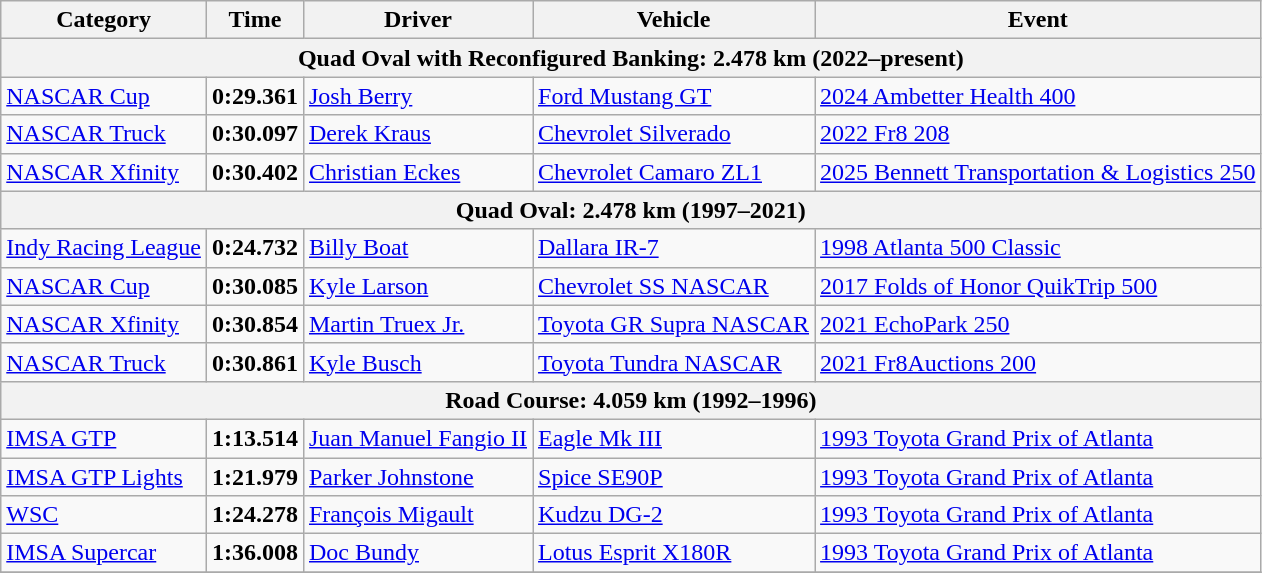<table class="wikitable">
<tr>
<th>Category</th>
<th>Time</th>
<th>Driver</th>
<th>Vehicle</th>
<th>Event</th>
</tr>
<tr>
<th colspan=5>Quad Oval with Reconfigured Banking: 2.478 km (2022–present)</th>
</tr>
<tr>
<td><a href='#'>NASCAR Cup</a></td>
<td><strong>0:29.361</strong></td>
<td><a href='#'>Josh Berry</a></td>
<td><a href='#'>Ford Mustang GT</a></td>
<td><a href='#'>2024 Ambetter Health 400</a></td>
</tr>
<tr>
<td><a href='#'>NASCAR Truck</a></td>
<td><strong>0:30.097</strong></td>
<td><a href='#'>Derek Kraus</a></td>
<td><a href='#'>Chevrolet Silverado</a></td>
<td><a href='#'>2022 Fr8 208</a></td>
</tr>
<tr>
<td><a href='#'>NASCAR Xfinity</a></td>
<td><strong>0:30.402</strong></td>
<td><a href='#'>Christian Eckes</a></td>
<td><a href='#'>Chevrolet Camaro ZL1</a></td>
<td><a href='#'>2025 Bennett Transportation & Logistics 250</a></td>
</tr>
<tr>
<th colspan=5>Quad Oval: 2.478 km (1997–2021)</th>
</tr>
<tr>
<td><a href='#'>Indy Racing League</a></td>
<td><strong>0:24.732</strong></td>
<td><a href='#'>Billy Boat</a></td>
<td><a href='#'>Dallara IR-7</a></td>
<td><a href='#'>1998 Atlanta 500 Classic</a></td>
</tr>
<tr>
<td><a href='#'>NASCAR Cup</a></td>
<td><strong>0:30.085</strong></td>
<td><a href='#'>Kyle Larson</a></td>
<td><a href='#'>Chevrolet SS NASCAR</a></td>
<td><a href='#'>2017 Folds of Honor QuikTrip 500</a></td>
</tr>
<tr>
<td><a href='#'>NASCAR Xfinity</a></td>
<td><strong>0:30.854</strong></td>
<td><a href='#'>Martin Truex Jr.</a></td>
<td><a href='#'>Toyota GR Supra NASCAR</a></td>
<td><a href='#'>2021 EchoPark 250</a></td>
</tr>
<tr>
<td><a href='#'>NASCAR Truck</a></td>
<td><strong>0:30.861</strong></td>
<td><a href='#'>Kyle Busch</a></td>
<td><a href='#'>Toyota Tundra NASCAR</a></td>
<td><a href='#'>2021 Fr8Auctions 200</a></td>
</tr>
<tr>
<th colspan=5>Road Course: 4.059 km (1992–1996)</th>
</tr>
<tr>
<td><a href='#'>IMSA GTP</a></td>
<td><strong>1:13.514</strong></td>
<td><a href='#'>Juan Manuel Fangio II</a></td>
<td><a href='#'>Eagle Mk III</a></td>
<td><a href='#'>1993 Toyota Grand Prix of Atlanta</a></td>
</tr>
<tr>
<td><a href='#'>IMSA GTP Lights</a></td>
<td><strong>1:21.979</strong></td>
<td><a href='#'>Parker Johnstone</a></td>
<td><a href='#'>Spice SE90P</a></td>
<td><a href='#'>1993 Toyota Grand Prix of Atlanta</a></td>
</tr>
<tr>
<td><a href='#'>WSC</a></td>
<td><strong>1:24.278</strong></td>
<td><a href='#'>François Migault</a></td>
<td><a href='#'>Kudzu DG-2</a></td>
<td><a href='#'>1993 Toyota Grand Prix of Atlanta</a></td>
</tr>
<tr>
<td><a href='#'>IMSA Supercar</a></td>
<td><strong>1:36.008</strong></td>
<td><a href='#'>Doc Bundy</a></td>
<td><a href='#'>Lotus Esprit X180R</a></td>
<td><a href='#'>1993 Toyota Grand Prix of Atlanta</a></td>
</tr>
<tr>
</tr>
</table>
